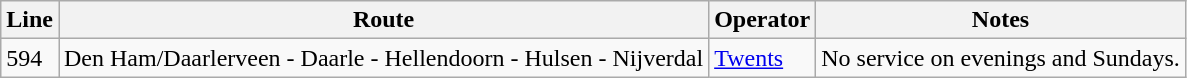<table class="wikitable">
<tr>
<th>Line</th>
<th>Route</th>
<th>Operator</th>
<th>Notes</th>
</tr>
<tr>
<td>594</td>
<td>Den Ham/Daarlerveen - Daarle - Hellendoorn - Hulsen - Nijverdal</td>
<td><a href='#'>Twents</a></td>
<td>No service on evenings and Sundays.</td>
</tr>
</table>
